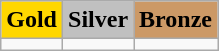<table class=wikitable>
<tr>
<td align=center bgcolor=gold> <strong>Gold</strong></td>
<td align=center bgcolor=silver> <strong>Silver</strong></td>
<td align=center bgcolor=cc9966> <strong>Bronze</strong></td>
</tr>
<tr>
<td valign=top></td>
<td valign=top></td>
<td valign=top></td>
</tr>
</table>
